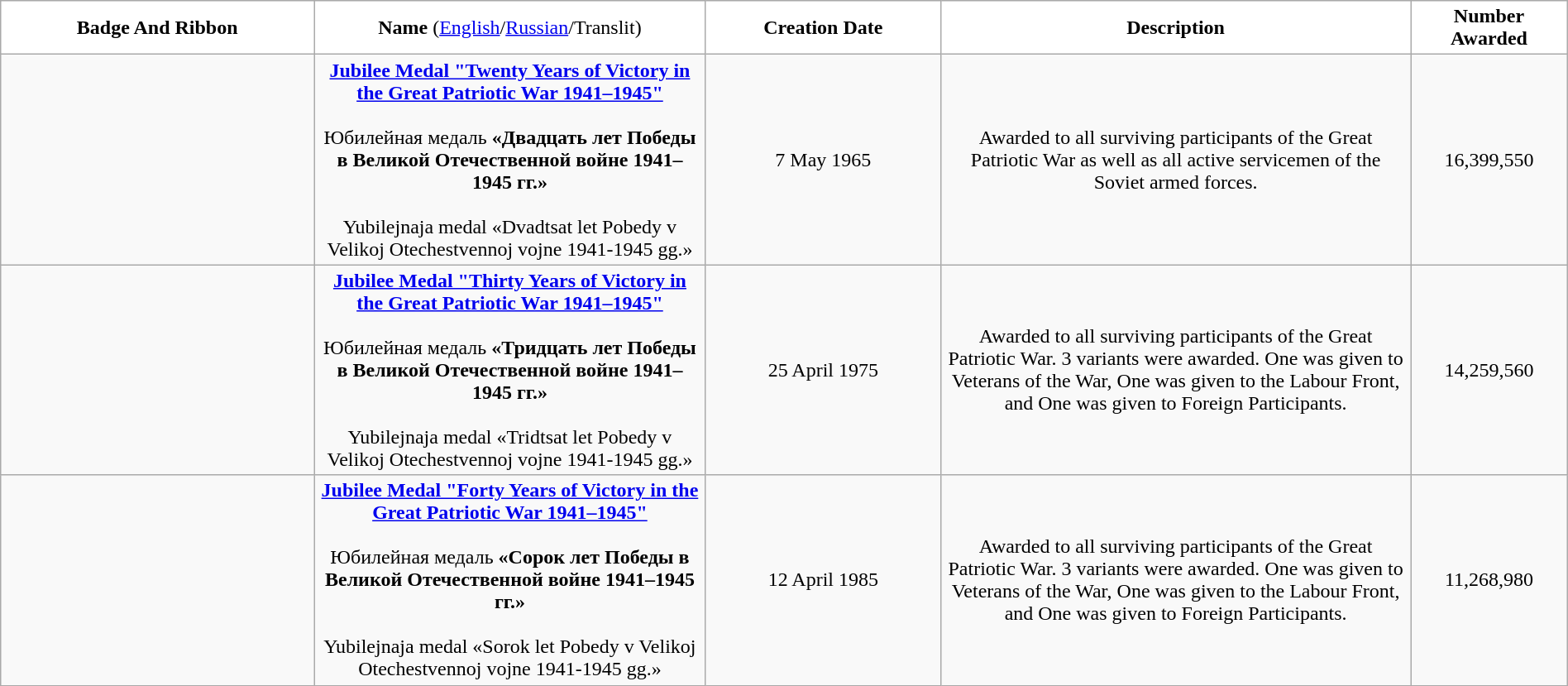<table class="wikitable" width="100%" style="text-align:center;">
<tr>
<td width="20%" bgcolor="#FFFFFF"><strong>Badge And Ribbon</strong></td>
<td width="25%" bgcolor="#FFFFFF"><strong>Name</strong> (<a href='#'>English</a>/<a href='#'>Russian</a>/Translit)</td>
<td width="15%" bgcolor="#FFFFFF"><strong>Creation Date</strong></td>
<td width="30%" bgcolor="#FFFFFF"><strong>Description</strong></td>
<td width="10%" bgcolor="#FFFFFF"><strong>Number Awarded</strong></td>
</tr>
<tr>
<td><br></td>
<td><strong><a href='#'>Jubilee Medal "Twenty Years of Victory in the Great Patriotic War 1941–1945"</a></strong><br><br>Юбилейная медаль <strong>«Двадцать лет Победы в Великой Отечественной войне 1941–1945 гг.»</strong><br><br>Yubilejnaja medal «Dvadtsat let Pobedy v Velikoj Otechestvennoj vojne 1941-1945 gg.»</td>
<td>7 May 1965</td>
<td>Awarded to all surviving participants of the Great Patriotic War as well as all active servicemen of the Soviet armed forces.</td>
<td>16,399,550</td>
</tr>
<tr>
<td><br></td>
<td><strong><a href='#'>Jubilee Medal "Thirty Years of Victory in the Great Patriotic War 1941–1945"</a></strong><br><br>Юбилейная медаль <strong>«Тридцать лет Победы в Великой Отечественной войне 1941–1945 гг.»</strong><br><br>Yubilejnaja medal «Tridtsat let Pobedy v Velikoj Otechestvennoj vojne 1941-1945 gg.»</td>
<td>25 April 1975</td>
<td>Awarded to all surviving participants of the Great Patriotic War. 3 variants were awarded. One was given to Veterans of the War, One was given to the Labour Front, and One was given to Foreign Participants.</td>
<td>14,259,560</td>
</tr>
<tr>
<td><br></td>
<td><strong><a href='#'>Jubilee Medal "Forty Years of Victory in the Great Patriotic War 1941–1945"</a></strong><br><br>Юбилейная медаль <strong>«Сорок лет Победы в Великой Отечественной войне 1941–1945 гг.»</strong><br><br>Yubilejnaja medal «Sorok let Pobedy v Velikoj Otechestvennoj vojne 1941-1945 gg.»</td>
<td>12 April 1985</td>
<td>Awarded to all surviving participants of the Great Patriotic War. 3 variants were awarded. One was given to Veterans of the War, One was given to the Labour Front, and One was given to Foreign Participants.</td>
<td>11,268,980</td>
</tr>
</table>
